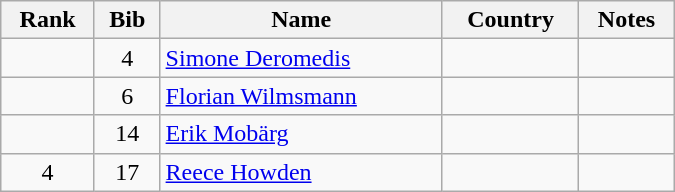<table class="wikitable" style="text-align:center; width:450px">
<tr>
<th>Rank</th>
<th>Bib</th>
<th>Name</th>
<th>Country</th>
<th>Notes</th>
</tr>
<tr>
<td></td>
<td>4</td>
<td align=left><a href='#'>Simone Deromedis</a></td>
<td align=left></td>
<td></td>
</tr>
<tr>
<td></td>
<td>6</td>
<td align=left><a href='#'>Florian Wilmsmann</a></td>
<td align=left></td>
<td></td>
</tr>
<tr>
<td></td>
<td>14</td>
<td align=left><a href='#'>Erik Mobärg</a></td>
<td align=left></td>
<td></td>
</tr>
<tr>
<td>4</td>
<td>17</td>
<td align=left><a href='#'>Reece Howden</a></td>
<td align=left></td>
<td></td>
</tr>
</table>
